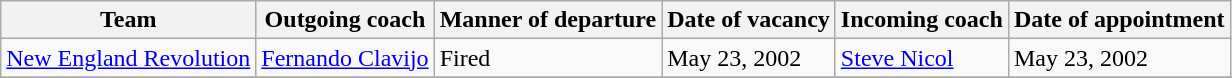<table class="wikitable sortable">
<tr>
<th>Team</th>
<th>Outgoing coach</th>
<th>Manner of departure</th>
<th>Date of vacancy</th>
<th>Incoming coach</th>
<th>Date of appointment</th>
</tr>
<tr>
<td><a href='#'>New England Revolution</a></td>
<td> <a href='#'>Fernando Clavijo</a></td>
<td>Fired</td>
<td>May 23, 2002</td>
<td> <a href='#'>Steve Nicol</a></td>
<td>May 23, 2002</td>
</tr>
<tr>
</tr>
</table>
